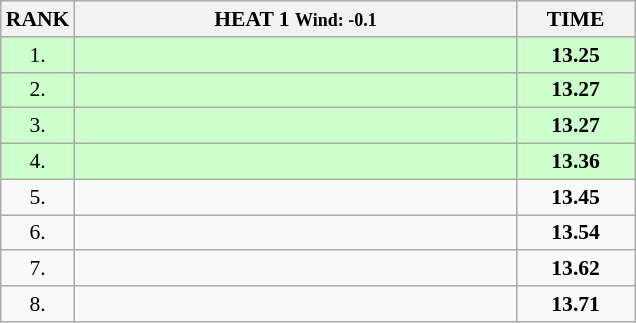<table class="wikitable" style="border-collapse: collapse; font-size: 90%;">
<tr>
<th>RANK</th>
<th style="width: 20em">HEAT 1 <small>Wind: -0.1</small></th>
<th style="width: 5em">TIME</th>
</tr>
<tr style="background:#ccffcc;">
<td align="center">1.</td>
<td></td>
<td align="center"><strong>13.25</strong></td>
</tr>
<tr style="background:#ccffcc;">
<td align="center">2.</td>
<td></td>
<td align="center"><strong>13.27</strong></td>
</tr>
<tr style="background:#ccffcc;">
<td align="center">3.</td>
<td></td>
<td align="center"><strong>13.27</strong></td>
</tr>
<tr style="background:#ccffcc;">
<td align="center">4.</td>
<td></td>
<td align="center"><strong>13.36</strong></td>
</tr>
<tr>
<td align="center">5.</td>
<td></td>
<td align="center"><strong>13.45</strong></td>
</tr>
<tr>
<td align="center">6.</td>
<td></td>
<td align="center"><strong>13.54</strong></td>
</tr>
<tr>
<td align="center">7.</td>
<td></td>
<td align="center"><strong>13.62</strong></td>
</tr>
<tr>
<td align="center">8.</td>
<td></td>
<td align="center"><strong>13.71</strong></td>
</tr>
</table>
